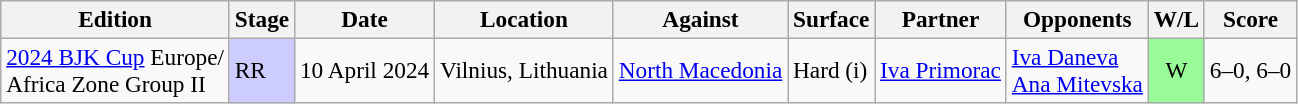<table class=wikitable style=font-size:97%>
<tr>
<th>Edition</th>
<th>Stage</th>
<th>Date</th>
<th>Location</th>
<th>Against</th>
<th>Surface</th>
<th>Partner</th>
<th>Opponents</th>
<th>W/L</th>
<th>Score</th>
</tr>
<tr>
<td rowspan="1"><a href='#'>2024 BJK Cup</a> Europe/<br> Africa Zone Group II</td>
<td style="background:#ccf;" rowspan="1">RR</td>
<td>10 April 2024</td>
<td rowspan="1">Vilnius, Lithuania</td>
<td> <a href='#'>North Macedonia</a></td>
<td rowspan="1">Hard (i)</td>
<td><a href='#'>Iva Primorac</a></td>
<td><a href='#'>Iva Daneva</a><br><a href='#'>Ana Mitevska</a></td>
<td style="text-align:center; background:#98fb98;">W</td>
<td>6–0, 6–0</td>
</tr>
</table>
